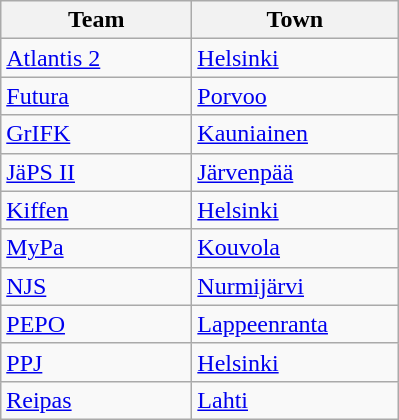<table class="wikitable sortable" style="text-align: left;">
<tr>
<th width=120>Team</th>
<th width=130>Town</th>
</tr>
<tr>
<td><a href='#'>Atlantis 2</a></td>
<td><a href='#'>Helsinki</a></td>
</tr>
<tr>
<td><a href='#'>Futura</a></td>
<td><a href='#'>Porvoo</a></td>
</tr>
<tr>
<td><a href='#'>GrIFK</a></td>
<td><a href='#'>Kauniainen</a></td>
</tr>
<tr>
<td><a href='#'>JäPS II</a></td>
<td><a href='#'>Järvenpää</a></td>
</tr>
<tr>
<td><a href='#'>Kiffen</a></td>
<td><a href='#'>Helsinki</a></td>
</tr>
<tr>
<td><a href='#'>MyPa</a></td>
<td><a href='#'>Kouvola</a></td>
</tr>
<tr>
<td><a href='#'>NJS</a></td>
<td><a href='#'>Nurmijärvi</a></td>
</tr>
<tr>
<td><a href='#'>PEPO</a></td>
<td><a href='#'>Lappeenranta</a></td>
</tr>
<tr>
<td><a href='#'>PPJ</a></td>
<td><a href='#'>Helsinki</a></td>
</tr>
<tr>
<td><a href='#'>Reipas</a></td>
<td><a href='#'>Lahti</a></td>
</tr>
</table>
